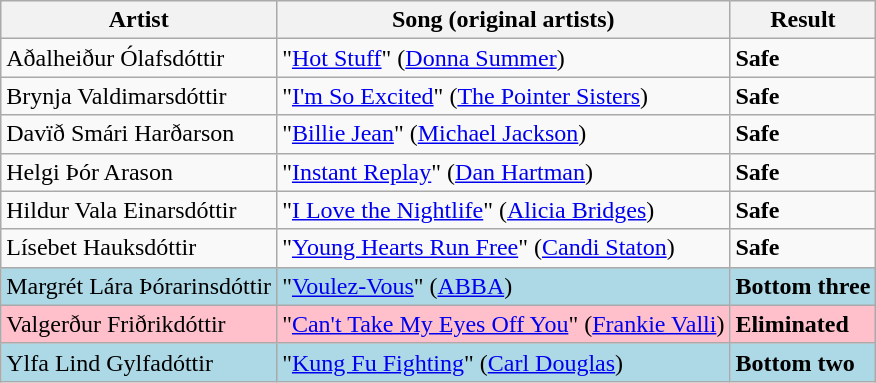<table class=wikitable>
<tr>
<th>Artist</th>
<th>Song (original artists)</th>
<th>Result</th>
</tr>
<tr>
<td>Aðalheiður Ólafsdóttir</td>
<td>"<a href='#'>Hot Stuff</a>" (<a href='#'>Donna Summer</a>)</td>
<td><strong>Safe</strong></td>
</tr>
<tr>
<td>Brynja Valdimarsdóttir</td>
<td>"<a href='#'>I'm So Excited</a>" (<a href='#'>The Pointer Sisters</a>)</td>
<td><strong>Safe</strong></td>
</tr>
<tr>
<td>Davïð Smári Harðarson</td>
<td>"<a href='#'>Billie Jean</a>" (<a href='#'>Michael Jackson</a>)</td>
<td><strong>Safe</strong></td>
</tr>
<tr>
<td>Helgi Þór Arason</td>
<td>"<a href='#'>Instant Replay</a>" (<a href='#'>Dan Hartman</a>)</td>
<td><strong>Safe</strong></td>
</tr>
<tr>
<td>Hildur Vala Einarsdóttir</td>
<td>"<a href='#'>I Love the Nightlife</a>" (<a href='#'>Alicia Bridges</a>)</td>
<td><strong>Safe</strong></td>
</tr>
<tr>
<td>Lísebet Hauksdóttir</td>
<td>"<a href='#'>Young Hearts Run Free</a>" (<a href='#'>Candi Staton</a>)</td>
<td><strong>Safe</strong></td>
</tr>
<tr style="background:lightblue;">
<td>Margrét Lára Þórarinsdóttir</td>
<td>"<a href='#'>Voulez-Vous</a>" (<a href='#'>ABBA</a>)</td>
<td><strong>Bottom three</strong></td>
</tr>
<tr style="background:pink;">
<td>Valgerður Friðrikdóttir</td>
<td>"<a href='#'>Can't Take My Eyes Off You</a>" (<a href='#'>Frankie Valli</a>)</td>
<td><strong>Eliminated</strong></td>
</tr>
<tr style="background:lightblue;">
<td>Ylfa Lind Gylfadóttir</td>
<td>"<a href='#'>Kung Fu Fighting</a>" (<a href='#'>Carl Douglas</a>)</td>
<td><strong>Bottom two</strong></td>
</tr>
</table>
